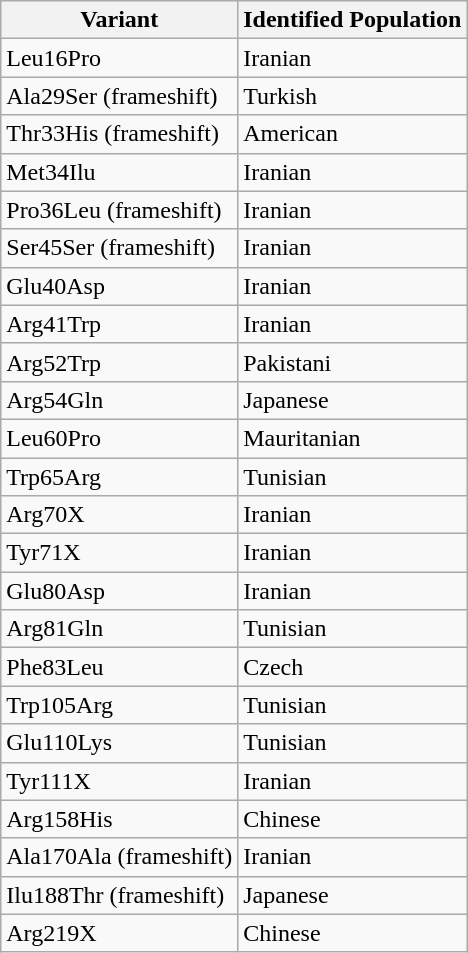<table class="wikitable">
<tr>
<th>Variant</th>
<th>Identified Population</th>
</tr>
<tr>
<td>Leu16Pro</td>
<td>Iranian</td>
</tr>
<tr>
<td>Ala29Ser (frameshift)</td>
<td>Turkish</td>
</tr>
<tr>
<td>Thr33His (frameshift)</td>
<td>American</td>
</tr>
<tr>
<td>Met34Ilu</td>
<td>Iranian</td>
</tr>
<tr>
<td>Pro36Leu (frameshift)</td>
<td>Iranian</td>
</tr>
<tr>
<td>Ser45Ser (frameshift)</td>
<td>Iranian</td>
</tr>
<tr>
<td>Glu40Asp</td>
<td>Iranian</td>
</tr>
<tr>
<td>Arg41Trp</td>
<td>Iranian</td>
</tr>
<tr>
<td>Arg52Trp</td>
<td>Pakistani</td>
</tr>
<tr>
<td>Arg54Gln</td>
<td>Japanese</td>
</tr>
<tr>
<td>Leu60Pro</td>
<td>Mauritanian</td>
</tr>
<tr>
<td>Trp65Arg</td>
<td>Tunisian</td>
</tr>
<tr>
<td>Arg70X</td>
<td>Iranian</td>
</tr>
<tr>
<td>Tyr71X</td>
<td>Iranian</td>
</tr>
<tr>
<td>Glu80Asp</td>
<td>Iranian</td>
</tr>
<tr>
<td>Arg81Gln</td>
<td>Tunisian</td>
</tr>
<tr>
<td>Phe83Leu</td>
<td>Czech</td>
</tr>
<tr>
<td>Trp105Arg</td>
<td>Tunisian</td>
</tr>
<tr>
<td>Glu110Lys</td>
<td>Tunisian</td>
</tr>
<tr>
<td>Tyr111X</td>
<td>Iranian</td>
</tr>
<tr>
<td>Arg158His</td>
<td>Chinese</td>
</tr>
<tr>
<td>Ala170Ala (frameshift)</td>
<td>Iranian</td>
</tr>
<tr>
<td>Ilu188Thr (frameshift)</td>
<td>Japanese</td>
</tr>
<tr>
<td>Arg219X</td>
<td>Chinese</td>
</tr>
</table>
